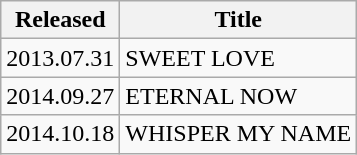<table class="wikitable">
<tr>
<th><strong>Released</strong></th>
<th><strong>Title</strong></th>
</tr>
<tr>
<td>2013.07.31</td>
<td>SWEET LOVE</td>
</tr>
<tr>
<td>2014.09.27</td>
<td>ETERNAL NOW</td>
</tr>
<tr>
<td>2014.10.18</td>
<td>WHISPER MY NAME</td>
</tr>
</table>
